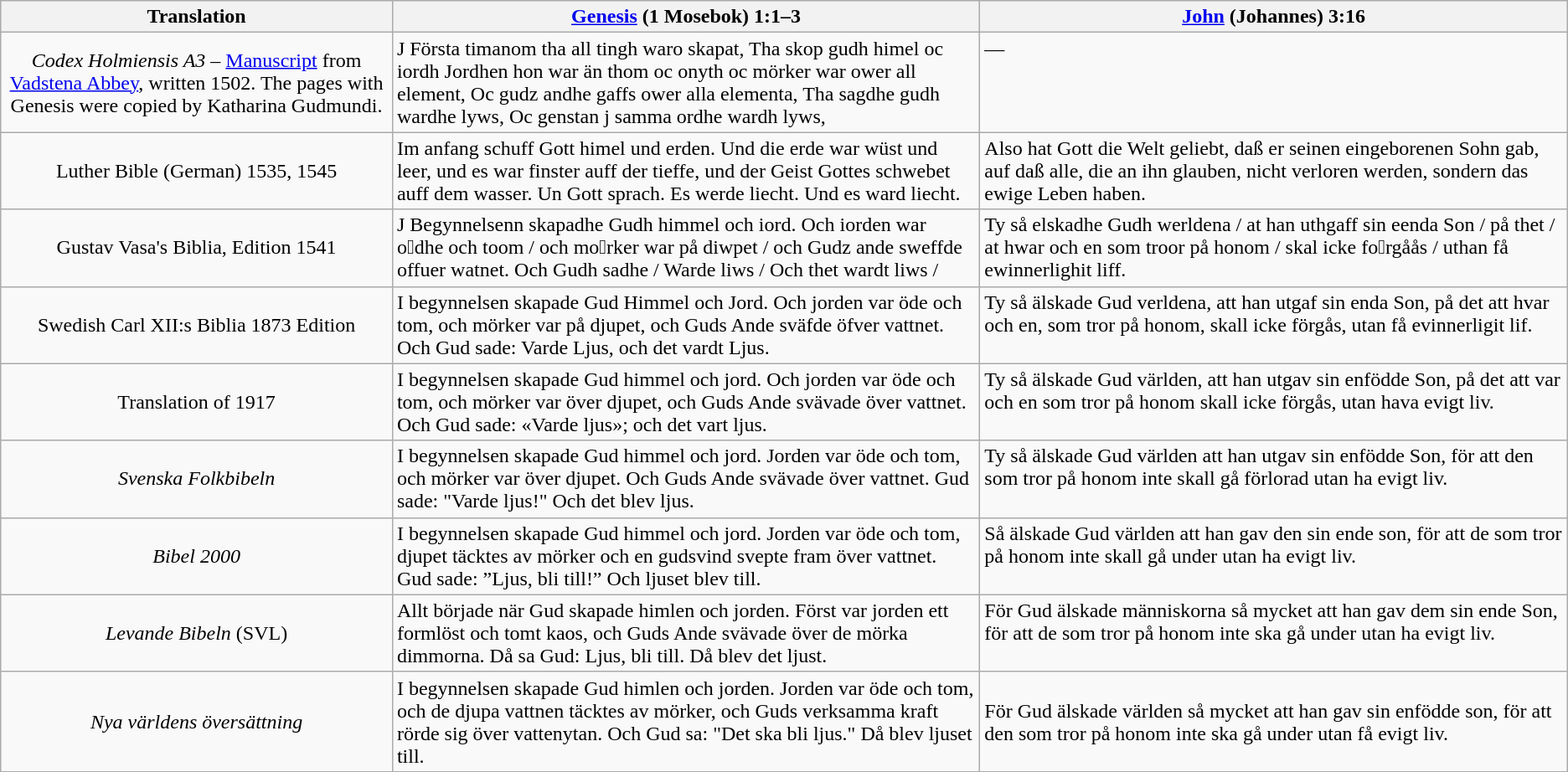<table class="wikitable">
<tr>
<th align="center" width="25%">Translation</th>
<th width="37.5%"><a href='#'>Genesis</a> (1 Mosebok) 1:1–3</th>
<th width="37.5%"><a href='#'>John</a> (Johannes) 3:16</th>
</tr>
<tr>
<td align="center"><em>Codex Holmiensis A3</em> – <a href='#'>Manuscript</a> from <a href='#'>Vadstena Abbey</a>, written 1502. The pages with Genesis were copied by Katharina Gudmundi.</td>
<td>J Första timanom tha all tingh waro skapat, Tha skop gudh himel oc iordh Jordhen hon war än thom oc onyth oc mörker war ower all element, Oc gudz andhe gaffs ower alla elementa, Tha sagdhe gudh wardhe lyws, Oc genstan j samma ordhe wardh lyws,</td>
<td valign="top">—</td>
</tr>
<tr>
<td align="center">Luther Bible (German) 1535, 1545</td>
<td>Im anfang schuff Gott himel und erden. Und die erde war wüst und leer, und es war finster auff der tieffe, und der Geist Gottes schwebet auff dem wasser. Un Gott sprach. Es werde liecht. Und es ward liecht.</td>
<td>Also hat Gott die Welt geliebt, daß er seinen eingeborenen Sohn gab, auf daß alle, die an ihn glauben, nicht verloren werden, sondern das ewige Leben haben.</td>
</tr>
<tr>
<td align="center">Gustav Vasa's Biblia, Edition 1541</td>
<td>J Begynnelsenn skapadhe Gudh himmel och iord. Och iorden war oͤdhe och toom / och moͤrker war på diwpet / och Gudz ande sweffde offuer watnet. Och Gudh sadhe / Warde liws / Och thet wardt liws /</td>
<td valign="top">Ty så elskadhe Gudh werldena / at han uthgaff  sin eenda Son / på thet / at hwar och en som troor på honom / skal icke foͤrgåås / uthan få ewinnerlighit liff.</td>
</tr>
<tr>
<td align="center">Swedish Carl XII:s Biblia 1873 Edition</td>
<td>I begynnelsen skapade Gud Himmel och Jord. Och jorden var öde och tom, och mörker var på djupet, och Guds Ande sväfde öfver vattnet.  Och Gud sade: Varde Ljus, och det vardt Ljus.</td>
<td valign="top">Ty så älskade Gud verldena, att han utgaf sin enda Son, på det att hvar och en, som tror på honom, skall icke förgås, utan få evinnerligit lif.</td>
</tr>
<tr>
<td align="center">Translation of 1917</td>
<td>I begynnelsen skapade Gud himmel och jord. Och jorden var öde och tom, och mörker var över djupet, och Guds Ande svävade över vattnet. Och Gud sade: «Varde ljus»; och det vart ljus.</td>
<td valign="top">Ty så älskade Gud världen, att han utgav sin enfödde Son, på det att var och en som tror på honom skall icke förgås, utan hava evigt liv.</td>
</tr>
<tr>
<td align="center"><em>Svenska Folkbibeln</em></td>
<td>I begynnelsen skapade Gud himmel och jord. Jorden var öde och tom, och mörker var över djupet. Och Guds Ande svävade över vattnet. Gud sade: "Varde ljus!" Och det blev ljus.</td>
<td valign="top">Ty så älskade Gud världen att han utgav sin enfödde Son, för att den som tror på honom inte skall gå förlorad utan ha evigt liv.</td>
</tr>
<tr>
<td align="center"><em>Bibel 2000</em></td>
<td>I begynnelsen skapade Gud himmel och jord. Jorden var öde och tom, djupet täcktes av mörker och en gudsvind svepte fram över vattnet. Gud sade: ”Ljus, bli till!” Och ljuset blev till.</td>
<td valign="top">Så älskade Gud världen att han gav den sin ende son, för att de som tror på honom inte skall gå under utan ha evigt liv.</td>
</tr>
<tr>
<td align="center"><em>Levande Bibeln</em> (SVL)</td>
<td>Allt började när Gud skapade himlen och jorden. Först var jorden ett formlöst och tomt kaos, och Guds Ande svävade över de mörka dimmorna. Då sa Gud: Ljus, bli till. Då blev det ljust.</td>
<td valign="top">För Gud älskade människorna så mycket att han gav dem sin ende Son, för att de som tror på honom inte ska gå under utan ha evigt liv.</td>
</tr>
<tr>
<td align="center"><em>Nya världens översättning</em></td>
<td>I begynnelsen skapade Gud himlen och jorden. Jorden var öde och tom, och de djupa vattnen täcktes av mörker, och Guds verksamma kraft rörde sig över vattenytan. Och Gud sa: "Det ska bli ljus." Då blev ljuset till.</td>
<td>För Gud älskade världen så mycket att han gav sin enfödde son, för att den som tror på honom inte ska gå under utan få evigt liv.</td>
</tr>
</table>
